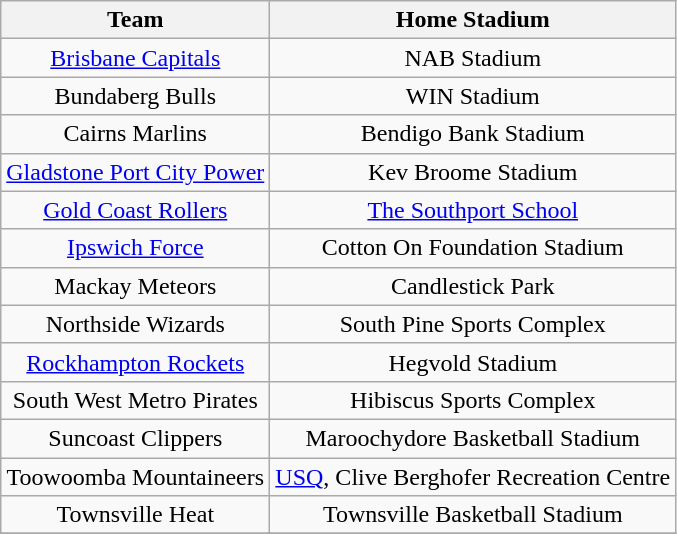<table class="wikitable" style="text-align:center">
<tr>
<th>Team</th>
<th>Home Stadium</th>
</tr>
<tr>
<td><a href='#'>Brisbane Capitals</a></td>
<td>NAB Stadium</td>
</tr>
<tr>
<td>Bundaberg Bulls</td>
<td>WIN Stadium</td>
</tr>
<tr>
<td>Cairns Marlins</td>
<td>Bendigo Bank Stadium</td>
</tr>
<tr>
<td><a href='#'>Gladstone Port City Power</a></td>
<td>Kev Broome Stadium</td>
</tr>
<tr>
<td><a href='#'>Gold Coast Rollers</a></td>
<td><a href='#'>The Southport School</a></td>
</tr>
<tr>
<td><a href='#'>Ipswich Force</a></td>
<td>Cotton On Foundation Stadium</td>
</tr>
<tr>
<td>Mackay Meteors</td>
<td>Candlestick Park</td>
</tr>
<tr>
<td>Northside Wizards</td>
<td>South Pine Sports Complex</td>
</tr>
<tr>
<td><a href='#'>Rockhampton Rockets</a></td>
<td>Hegvold Stadium</td>
</tr>
<tr>
<td>South West Metro Pirates</td>
<td>Hibiscus Sports Complex</td>
</tr>
<tr>
<td>Suncoast Clippers</td>
<td>Maroochydore Basketball Stadium</td>
</tr>
<tr>
<td>Toowoomba Mountaineers</td>
<td><a href='#'>USQ</a>, Clive Berghofer Recreation Centre</td>
</tr>
<tr>
<td>Townsville Heat</td>
<td>Townsville Basketball Stadium</td>
</tr>
<tr>
</tr>
</table>
